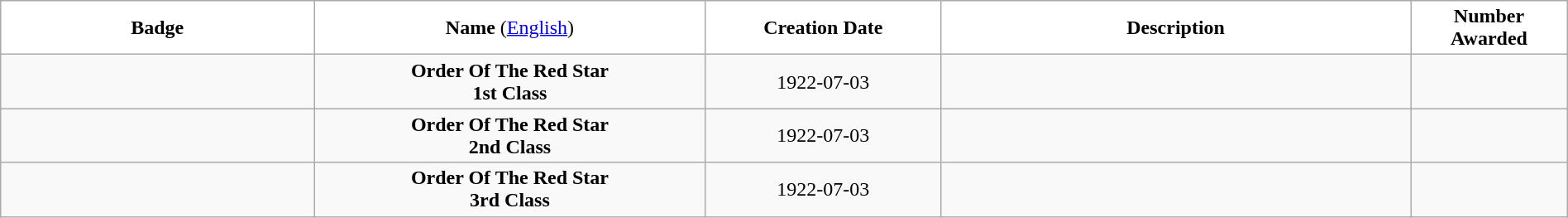<table class="wikitable" width="100%" style="text-align:center;">
<tr>
<td width="20%" bgcolor="#FFFFFF"><strong>Badge</strong></td>
<td width="25%" bgcolor="#FFFFFF"><strong>Name</strong> (<a href='#'>English</a>)</td>
<td width="15%" bgcolor="#FFFFFF"><strong>Creation Date</strong></td>
<td width="30%" bgcolor="#FFFFFF"><strong>Description</strong></td>
<td width="10%" bgcolor="#FFFFFF"><strong>Number Awarded</strong></td>
</tr>
<tr>
<td></td>
<td><strong>Order Of The Red Star<br>1st Class</strong></td>
<td>1922-07-03</td>
<td></td>
<td></td>
</tr>
<tr>
<td></td>
<td><strong>Order Of The Red Star<br>2nd Class</strong></td>
<td>1922-07-03</td>
<td></td>
<td></td>
</tr>
<tr>
<td></td>
<td><strong>Order Of The Red Star<br>3rd Class</strong></td>
<td>1922-07-03</td>
<td></td>
<td></td>
</tr>
</table>
